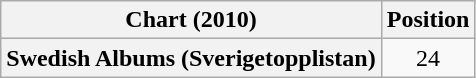<table class="wikitable plainrowheaders" style="text-align:center">
<tr>
<th>Chart (2010)</th>
<th>Position</th>
</tr>
<tr>
<th scope="row">Swedish Albums (Sverigetopplistan)</th>
<td>24</td>
</tr>
</table>
